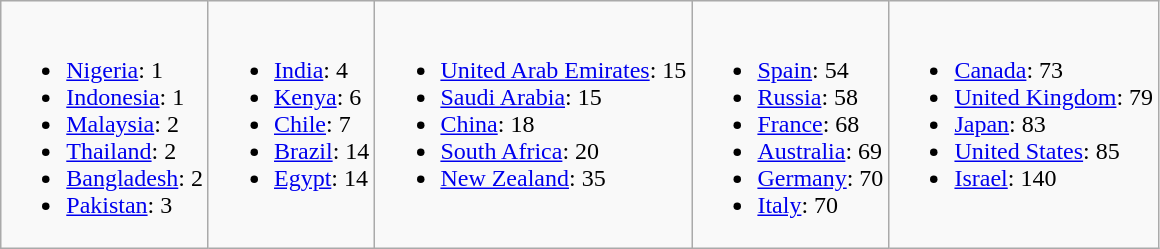<table class=wikitable>
<tr valign=top>
<td><br><ul><li><a href='#'>Nigeria</a>: 1</li><li><a href='#'>Indonesia</a>: 1</li><li><a href='#'>Malaysia</a>: 2</li><li><a href='#'>Thailand</a>: 2</li><li><a href='#'>Bangladesh</a>: 2</li><li><a href='#'>Pakistan</a>: 3</li></ul></td>
<td><br><ul><li><a href='#'>India</a>: 4</li><li><a href='#'>Kenya</a>: 6</li><li><a href='#'>Chile</a>: 7</li><li><a href='#'>Brazil</a>: 14</li><li><a href='#'>Egypt</a>: 14</li></ul></td>
<td><br><ul><li><a href='#'>United Arab Emirates</a>: 15</li><li><a href='#'>Saudi Arabia</a>: 15</li><li><a href='#'>China</a>: 18</li><li><a href='#'>South Africa</a>: 20</li><li><a href='#'>New Zealand</a>: 35</li></ul></td>
<td><br><ul><li><a href='#'>Spain</a>: 54</li><li><a href='#'>Russia</a>: 58</li><li><a href='#'>France</a>: 68</li><li><a href='#'>Australia</a>: 69</li><li><a href='#'>Germany</a>: 70</li><li><a href='#'>Italy</a>: 70</li></ul></td>
<td><br><ul><li><a href='#'>Canada</a>: 73</li><li><a href='#'>United Kingdom</a>: 79</li><li><a href='#'>Japan</a>: 83</li><li><a href='#'>United States</a>: 85</li><li><a href='#'>Israel</a>: 140</li></ul></td>
</tr>
</table>
